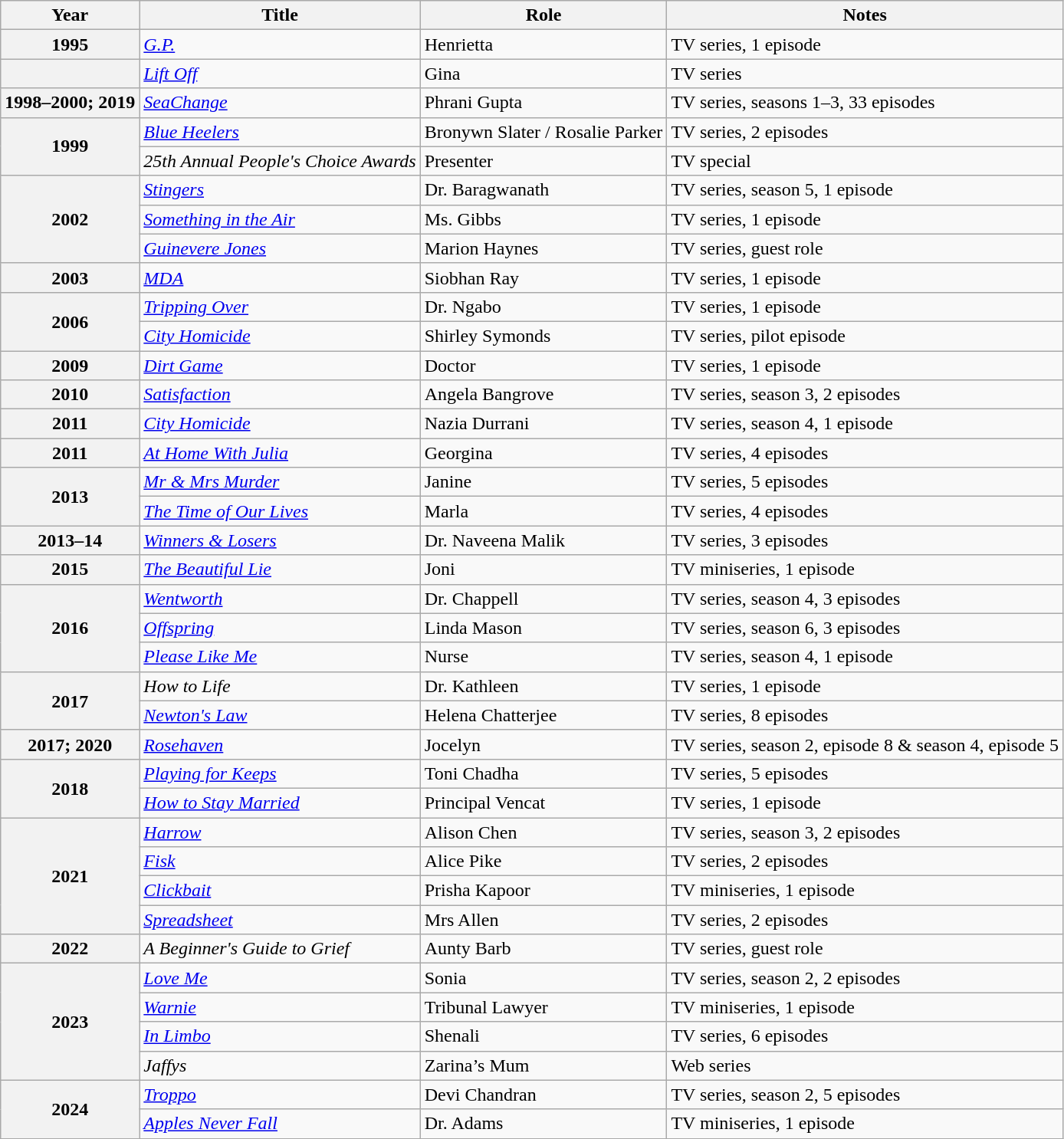<table class="wikitable sortable plainrowheaders">
<tr>
<th scope="col">Year</th>
<th scope="col">Title</th>
<th scope="col">Role</th>
<th scope="col" class="unsortable">Notes</th>
</tr>
<tr>
<th scope="row">1995</th>
<td><em><a href='#'>G.P.</a></em></td>
<td>Henrietta</td>
<td>TV series, 1 episode</td>
</tr>
<tr>
<th></th>
<td><em><a href='#'>Lift Off</a></em></td>
<td>Gina</td>
<td>TV series</td>
</tr>
<tr>
<th scope="row">1998–2000; 2019</th>
<td><em><a href='#'>SeaChange</a></em></td>
<td>Phrani Gupta</td>
<td>TV series, seasons 1–3, 33 episodes</td>
</tr>
<tr>
<th rowspan="2" scope="row">1999</th>
<td><em><a href='#'>Blue Heelers</a></em></td>
<td>Bronywn Slater / Rosalie Parker</td>
<td>TV series, 2 episodes</td>
</tr>
<tr>
<td><em>25th Annual People's Choice Awards</em></td>
<td>Presenter</td>
<td>TV special</td>
</tr>
<tr>
<th rowspan="3" scope="row">2002</th>
<td><em><a href='#'>Stingers</a></em></td>
<td>Dr. Baragwanath</td>
<td>TV series, season 5, 1 episode</td>
</tr>
<tr>
<td><em><a href='#'>Something in the Air</a></em></td>
<td>Ms. Gibbs</td>
<td>TV series, 1 episode</td>
</tr>
<tr>
<td><em><a href='#'>Guinevere Jones</a></em></td>
<td>Marion Haynes</td>
<td>TV series, guest role</td>
</tr>
<tr>
<th scope="row">2003</th>
<td><em><a href='#'>MDA</a></em></td>
<td>Siobhan Ray</td>
<td>TV series, 1 episode</td>
</tr>
<tr>
<th rowspan="2" scope="row">2006</th>
<td><em><a href='#'>Tripping Over</a></em></td>
<td>Dr. Ngabo</td>
<td>TV series, 1 episode</td>
</tr>
<tr>
<td><em><a href='#'>City Homicide</a></em></td>
<td>Shirley Symonds</td>
<td>TV series, pilot episode</td>
</tr>
<tr>
<th scope="row">2009</th>
<td><em><a href='#'>Dirt Game</a></em></td>
<td>Doctor</td>
<td>TV series, 1 episode</td>
</tr>
<tr>
<th scope="row">2010</th>
<td><em><a href='#'>Satisfaction</a></em></td>
<td>Angela Bangrove</td>
<td>TV series, season 3, 2 episodes</td>
</tr>
<tr>
<th scope="row">2011</th>
<td><em><a href='#'>City Homicide</a></em></td>
<td>Nazia Durrani</td>
<td>TV series, season 4, 1 episode</td>
</tr>
<tr>
<th scope="row">2011</th>
<td><em><a href='#'>At Home With Julia</a></em></td>
<td>Georgina</td>
<td>TV series, 4 episodes</td>
</tr>
<tr>
<th rowspan="2" scope="row">2013</th>
<td><em><a href='#'>Mr & Mrs Murder</a></em></td>
<td>Janine</td>
<td>TV series, 5 episodes</td>
</tr>
<tr>
<td><em><a href='#'>The Time of Our Lives</a></em></td>
<td>Marla</td>
<td>TV series, 4 episodes</td>
</tr>
<tr>
<th scope="row">2013–14</th>
<td><em><a href='#'>Winners & Losers</a></em></td>
<td>Dr. Naveena Malik</td>
<td>TV series, 3 episodes</td>
</tr>
<tr>
<th scope="row">2015</th>
<td><em><a href='#'>The Beautiful Lie</a></em></td>
<td>Joni</td>
<td>TV miniseries, 1 episode</td>
</tr>
<tr>
<th rowspan="3" scope="row">2016</th>
<td><em><a href='#'>Wentworth</a></em></td>
<td>Dr. Chappell</td>
<td>TV series, season 4, 3 episodes</td>
</tr>
<tr>
<td><em><a href='#'>Offspring</a></em></td>
<td>Linda Mason</td>
<td>TV series, season 6, 3 episodes</td>
</tr>
<tr>
<td><em><a href='#'>Please Like Me</a></em></td>
<td>Nurse</td>
<td>TV series, season 4, 1 episode</td>
</tr>
<tr>
<th rowspan="2" scope="row">2017</th>
<td><em>How to Life</em></td>
<td>Dr. Kathleen</td>
<td>TV series, 1 episode</td>
</tr>
<tr>
<td><em><a href='#'>Newton's Law</a></em></td>
<td>Helena Chatterjee</td>
<td>TV series, 8 episodes</td>
</tr>
<tr>
<th scope="row">2017; 2020</th>
<td><em><a href='#'>Rosehaven</a></em></td>
<td>Jocelyn</td>
<td>TV series, season 2, episode 8 & season 4, episode 5</td>
</tr>
<tr>
<th rowspan="2" scope="row">2018</th>
<td><em><a href='#'>Playing for Keeps</a></em></td>
<td>Toni Chadha</td>
<td>TV series, 5 episodes</td>
</tr>
<tr>
<td><em><a href='#'>How to Stay Married</a></em></td>
<td>Principal Vencat</td>
<td>TV series, 1 episode</td>
</tr>
<tr>
<th rowspan="4" scope="row">2021</th>
<td><em><a href='#'>Harrow</a></em></td>
<td>Alison Chen</td>
<td>TV series, season 3, 2 episodes</td>
</tr>
<tr>
<td><em><a href='#'>Fisk</a></em></td>
<td>Alice Pike</td>
<td>TV series, 2 episodes</td>
</tr>
<tr>
<td><em><a href='#'>Clickbait</a></em></td>
<td>Prisha Kapoor</td>
<td>TV miniseries, 1 episode</td>
</tr>
<tr>
<td><em><a href='#'>Spreadsheet</a></em></td>
<td>Mrs Allen</td>
<td>TV series, 2 episodes</td>
</tr>
<tr>
<th scope="row">2022</th>
<td><em>A Beginner's Guide to Grief</em></td>
<td>Aunty Barb</td>
<td>TV series, guest role</td>
</tr>
<tr>
<th rowspan="4" scope="row">2023</th>
<td><em><a href='#'>Love Me</a></em></td>
<td>Sonia</td>
<td>TV series, season 2, 2 episodes</td>
</tr>
<tr>
<td><em><a href='#'>Warnie</a></em></td>
<td>Tribunal Lawyer</td>
<td>TV miniseries, 1 episode</td>
</tr>
<tr>
<td><em><a href='#'>In Limbo</a></em></td>
<td>Shenali</td>
<td>TV series, 6 episodes</td>
</tr>
<tr>
<td><em>Jaffys</em></td>
<td>Zarina’s Mum</td>
<td>Web series</td>
</tr>
<tr>
<th rowspan="2" scope="row">2024</th>
<td><em><a href='#'>Troppo</a></em></td>
<td>Devi Chandran</td>
<td>TV series, season 2, 5 episodes</td>
</tr>
<tr>
<td><em><a href='#'>Apples Never Fall</a></em></td>
<td>Dr. Adams</td>
<td>TV miniseries, 1 episode</td>
</tr>
</table>
